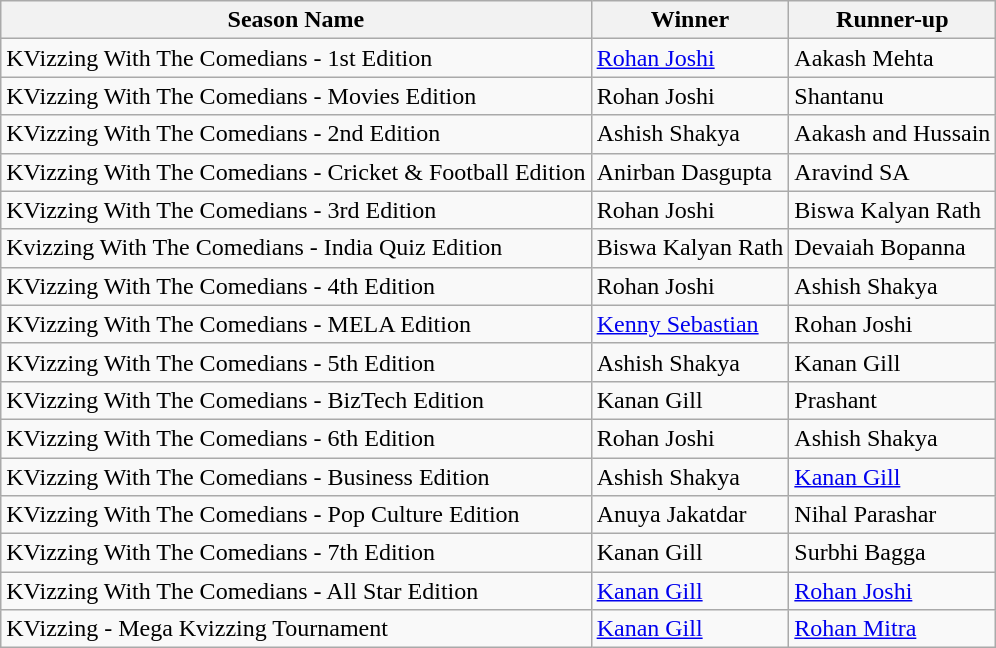<table class="wikitable">
<tr>
<th>Season Name</th>
<th>Winner</th>
<th>Runner-up</th>
</tr>
<tr>
<td>KVizzing With The Comedians - 1st Edition</td>
<td><a href='#'>Rohan Joshi</a></td>
<td>Aakash Mehta</td>
</tr>
<tr>
<td>KVizzing With The Comedians - Movies Edition</td>
<td>Rohan Joshi</td>
<td>Shantanu</td>
</tr>
<tr>
<td>KVizzing With The Comedians - 2nd Edition</td>
<td>Ashish Shakya</td>
<td>Aakash and Hussain</td>
</tr>
<tr>
<td>KVizzing With The Comedians - Cricket & Football Edition</td>
<td>Anirban Dasgupta</td>
<td>Aravind SA</td>
</tr>
<tr>
<td>KVizzing With The Comedians - 3rd Edition</td>
<td>Rohan Joshi</td>
<td>Biswa Kalyan Rath</td>
</tr>
<tr>
<td>Kvizzing With The Comedians - India Quiz Edition</td>
<td>Biswa Kalyan Rath</td>
<td>Devaiah Bopanna</td>
</tr>
<tr>
<td>KVizzing With The Comedians - 4th Edition</td>
<td>Rohan Joshi</td>
<td>Ashish Shakya</td>
</tr>
<tr>
<td>KVizzing With The Comedians - MELA Edition</td>
<td><a href='#'>Kenny Sebastian</a></td>
<td>Rohan Joshi</td>
</tr>
<tr>
<td>KVizzing With The Comedians - 5th Edition</td>
<td>Ashish Shakya</td>
<td>Kanan Gill</td>
</tr>
<tr>
<td>KVizzing With The Comedians - BizTech Edition</td>
<td>Kanan Gill</td>
<td>Prashant</td>
</tr>
<tr>
<td>KVizzing With The Comedians - 6th Edition</td>
<td>Rohan Joshi</td>
<td>Ashish Shakya</td>
</tr>
<tr>
<td>KVizzing With The Comedians - Business Edition</td>
<td>Ashish Shakya</td>
<td><a href='#'>Kanan Gill</a></td>
</tr>
<tr>
<td>KVizzing With The Comedians - Pop Culture Edition</td>
<td>Anuya Jakatdar</td>
<td>Nihal Parashar</td>
</tr>
<tr>
<td>KVizzing With The Comedians - 7th Edition</td>
<td>Kanan Gill</td>
<td>Surbhi Bagga</td>
</tr>
<tr>
<td>KVizzing With The Comedians - All Star Edition</td>
<td><a href='#'>Kanan Gill</a></td>
<td><a href='#'>Rohan Joshi</a></td>
</tr>
<tr>
<td>KVizzing - Mega Kvizzing Tournament</td>
<td><a href='#'>Kanan Gill</a></td>
<td><a href='#'>Rohan Mitra</a></td>
</tr>
</table>
